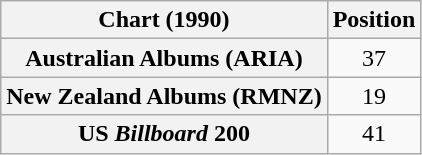<table class="wikitable sortable plainrowheaders" style="text-align:center">
<tr>
<th scope="col">Chart (1990)</th>
<th scope="col">Position</th>
</tr>
<tr>
<th scope="row">Australian Albums (ARIA)</th>
<td>37</td>
</tr>
<tr>
<th scope="row">New Zealand Albums (RMNZ)</th>
<td>19</td>
</tr>
<tr>
<th scope="row">US <em>Billboard</em> 200</th>
<td>41</td>
</tr>
</table>
